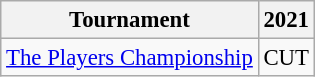<table class="wikitable" style="font-size:95%;text-align:center;">
<tr>
<th>Tournament</th>
<th>2021</th>
</tr>
<tr>
<td align=left><a href='#'>The Players Championship</a></td>
<td>CUT</td>
</tr>
</table>
